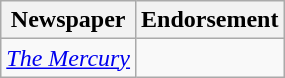<table class="wikitable">
<tr>
<th>Newspaper</th>
<th colspan="2">Endorsement</th>
</tr>
<tr>
<td><em><a href='#'>The Mercury</a></em></td>
<td></td>
</tr>
</table>
